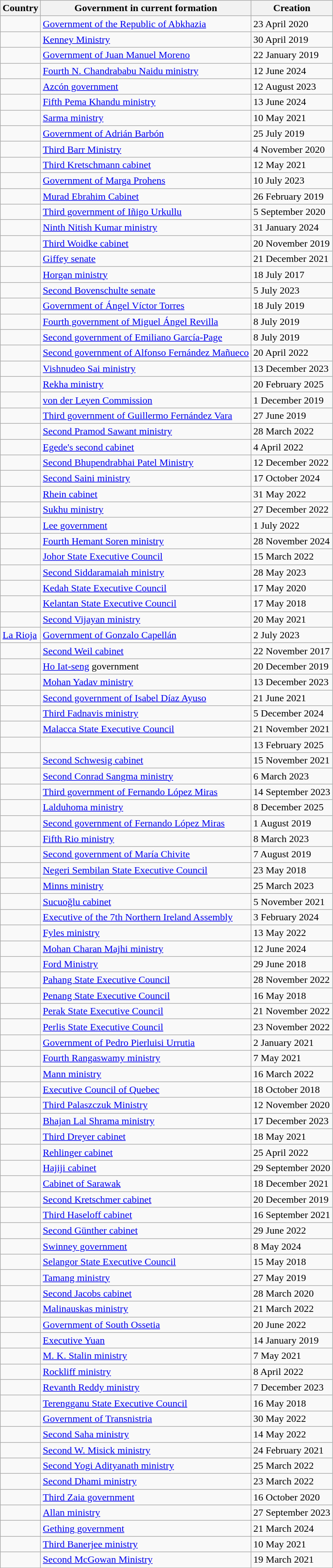<table class="wikitable sortable">
<tr>
<th scope="col">Country</th>
<th>Government in current formation</th>
<th>Creation</th>
</tr>
<tr>
<td></td>
<td><a href='#'>Government of the Republic of Abkhazia</a></td>
<td>23 April 2020</td>
</tr>
<tr>
<td></td>
<td><a href='#'>Kenney Ministry</a></td>
<td>30 April 2019</td>
</tr>
<tr>
<td></td>
<td><a href='#'>Government of Juan Manuel Moreno</a></td>
<td>22 January 2019</td>
</tr>
<tr>
<td></td>
<td><a href='#'>Fourth N. Chandrababu Naidu ministry</a></td>
<td>12 June 2024</td>
</tr>
<tr>
<td></td>
<td><a href='#'>Azcón government</a></td>
<td>12 August 2023</td>
</tr>
<tr>
<td></td>
<td><a href='#'>Fifth Pema Khandu ministry</a></td>
<td>13 June 2024</td>
</tr>
<tr>
<td></td>
<td><a href='#'>Sarma ministry</a></td>
<td>10 May 2021</td>
</tr>
<tr>
<td></td>
<td><a href='#'>Government of Adrián Barbón</a></td>
<td>25 July 2019</td>
</tr>
<tr>
<td></td>
<td><a href='#'>Third Barr Ministry</a></td>
<td>4 November 2020</td>
</tr>
<tr>
<td></td>
<td><a href='#'>Third Kretschmann cabinet</a></td>
<td>12 May 2021</td>
</tr>
<tr>
<td></td>
<td><a href='#'>Government of Marga Prohens</a></td>
<td>10 July 2023</td>
</tr>
<tr>
<td></td>
<td><a href='#'>Murad Ebrahim Cabinet</a></td>
<td>26 February 2019</td>
</tr>
<tr>
<td></td>
<td><a href='#'>Third government of Iñigo Urkullu</a></td>
<td>5 September 2020</td>
</tr>
<tr>
<td></td>
<td><a href='#'>Ninth Nitish Kumar ministry</a></td>
<td>31 January 2024</td>
</tr>
<tr>
<td></td>
<td><a href='#'>Third Woidke cabinet</a></td>
<td>20 November 2019</td>
</tr>
<tr>
<td></td>
<td><a href='#'>Giffey senate</a></td>
<td>21 December 2021</td>
</tr>
<tr>
<td></td>
<td><a href='#'>Horgan ministry</a></td>
<td>18 July 2017</td>
</tr>
<tr>
<td></td>
<td><a href='#'>Second Bovenschulte senate</a></td>
<td>5 July 2023</td>
</tr>
<tr>
<td></td>
<td><a href='#'>Government of Ángel Víctor Torres</a></td>
<td>18 July 2019</td>
</tr>
<tr>
<td></td>
<td><a href='#'>Fourth government of Miguel Ángel Revilla</a></td>
<td>8 July 2019</td>
</tr>
<tr>
<td></td>
<td><a href='#'>Second government of Emiliano García-Page</a></td>
<td>8 July 2019</td>
</tr>
<tr>
<td></td>
<td><a href='#'>Second government of Alfonso Fernández Mañueco</a></td>
<td>20 April 2022</td>
</tr>
<tr>
<td></td>
<td><a href='#'>Vishnudeo Sai ministry</a></td>
<td>13 December 2023</td>
</tr>
<tr>
<td></td>
<td><a href='#'>Rekha ministry</a></td>
<td>20 February 2025</td>
</tr>
<tr>
<td></td>
<td><a href='#'>von der Leyen Commission</a></td>
<td>1 December 2019</td>
</tr>
<tr>
<td></td>
<td><a href='#'>Third government of Guillermo Fernández Vara</a></td>
<td>27 June 2019</td>
</tr>
<tr>
<td></td>
<td><a href='#'>Second Pramod Sawant ministry</a></td>
<td>28 March 2022</td>
</tr>
<tr>
<td></td>
<td><a href='#'>Egede's second cabinet</a></td>
<td>4 April 2022</td>
</tr>
<tr>
<td></td>
<td><a href='#'>Second Bhupendrabhai Patel Ministry</a></td>
<td>12 December 2022</td>
</tr>
<tr>
<td></td>
<td><a href='#'>Second Saini ministry</a></td>
<td>17 October 2024</td>
</tr>
<tr>
<td></td>
<td><a href='#'>Rhein cabinet</a></td>
<td>31 May 2022</td>
</tr>
<tr>
<td></td>
<td><a href='#'>Sukhu ministry</a></td>
<td>27 December 2022</td>
</tr>
<tr>
<td></td>
<td><a href='#'>Lee government</a></td>
<td>1 July 2022</td>
</tr>
<tr>
<td></td>
<td><a href='#'>Fourth Hemant Soren ministry</a></td>
<td>28 November 2024</td>
</tr>
<tr>
<td></td>
<td><a href='#'>Johor State Executive Council</a></td>
<td>15 March 2022</td>
</tr>
<tr>
<td></td>
<td><a href='#'>Second Siddaramaiah ministry</a></td>
<td>28 May 2023</td>
</tr>
<tr>
<td></td>
<td><a href='#'>Kedah State Executive Council</a></td>
<td>17 May 2020</td>
</tr>
<tr>
<td></td>
<td><a href='#'>Kelantan State Executive Council</a></td>
<td>17 May 2018</td>
</tr>
<tr>
<td></td>
<td><a href='#'>Second Vijayan ministry</a></td>
<td>20 May 2021</td>
</tr>
<tr>
<td><a href='#'>La Rioja</a></td>
<td><a href='#'>Government of Gonzalo Capellán</a></td>
<td>2 July 2023</td>
</tr>
<tr>
<td></td>
<td><a href='#'>Second Weil cabinet</a></td>
<td>22 November 2017</td>
</tr>
<tr>
<td></td>
<td><a href='#'>Ho Iat-seng</a> government</td>
<td>20 December 2019</td>
</tr>
<tr>
<td></td>
<td><a href='#'>Mohan Yadav ministry</a></td>
<td>13 December 2023</td>
</tr>
<tr>
<td></td>
<td><a href='#'>Second government of Isabel Díaz Ayuso</a></td>
<td>21 June 2021</td>
</tr>
<tr>
<td></td>
<td><a href='#'>Third Fadnavis ministry</a></td>
<td>5 December 2024</td>
</tr>
<tr>
<td></td>
<td><a href='#'>Malacca State Executive Council</a></td>
<td>21 November 2021</td>
</tr>
<tr>
<td></td>
<td></td>
<td>13 February 2025</td>
</tr>
<tr>
<td></td>
<td><a href='#'>Second Schwesig cabinet</a></td>
<td>15 November 2021</td>
</tr>
<tr>
<td></td>
<td><a href='#'>Second Conrad Sangma ministry</a></td>
<td>6 March 2023</td>
</tr>
<tr>
<td></td>
<td><a href='#'>Third government of Fernando López Miras</a></td>
<td>14 September 2023</td>
</tr>
<tr>
<td></td>
<td><a href='#'>Lalduhoma ministry</a></td>
<td>8 December 2025</td>
</tr>
<tr>
<td></td>
<td><a href='#'>Second government of Fernando López Miras</a></td>
<td>1 August 2019</td>
</tr>
<tr>
<td></td>
<td><a href='#'>Fifth Rio ministry</a></td>
<td>8 March 2023</td>
</tr>
<tr>
<td></td>
<td><a href='#'>Second government of María Chivite</a></td>
<td>7 August 2019</td>
</tr>
<tr>
<td></td>
<td><a href='#'>Negeri Sembilan State Executive Council</a></td>
<td>23 May 2018</td>
</tr>
<tr>
<td></td>
<td><a href='#'>Minns ministry</a></td>
<td>25 March 2023</td>
</tr>
<tr>
<td></td>
<td><a href='#'>Sucuoğlu cabinet</a></td>
<td>5 November 2021</td>
</tr>
<tr>
<td></td>
<td><a href='#'>Executive of the 7th Northern Ireland Assembly</a></td>
<td>3 February 2024</td>
</tr>
<tr>
<td></td>
<td><a href='#'>Fyles ministry</a></td>
<td>13 May 2022</td>
</tr>
<tr>
<td></td>
<td><a href='#'>Mohan Charan Majhi ministry</a></td>
<td>12 June 2024</td>
</tr>
<tr>
<td></td>
<td><a href='#'>Ford Ministry</a></td>
<td>29 June 2018</td>
</tr>
<tr>
<td></td>
<td><a href='#'>Pahang State Executive Council</a></td>
<td>28 November 2022</td>
</tr>
<tr>
<td></td>
<td><a href='#'>Penang State Executive Council</a></td>
<td>16 May 2018</td>
</tr>
<tr>
<td></td>
<td><a href='#'>Perak State Executive Council</a></td>
<td>21 November 2022</td>
</tr>
<tr>
<td></td>
<td><a href='#'>Perlis State Executive Council</a></td>
<td>23 November 2022</td>
</tr>
<tr>
<td></td>
<td><a href='#'>Government of Pedro Pierluisi Urrutia</a></td>
<td>2 January 2021</td>
</tr>
<tr>
<td></td>
<td><a href='#'>Fourth Rangaswamy ministry</a></td>
<td>7 May 2021</td>
</tr>
<tr>
<td></td>
<td><a href='#'>Mann ministry</a></td>
<td>16 March 2022</td>
</tr>
<tr>
<td></td>
<td><a href='#'>Executive Council of Quebec</a></td>
<td>18 October 2018</td>
</tr>
<tr>
<td></td>
<td><a href='#'>Third Palaszczuk Ministry</a></td>
<td>12 November 2020</td>
</tr>
<tr>
<td></td>
<td><a href='#'>Bhajan Lal Shrama ministry</a></td>
<td>17 December 2023</td>
</tr>
<tr>
<td></td>
<td><a href='#'>Third Dreyer cabinet</a></td>
<td>18 May 2021</td>
</tr>
<tr>
<td></td>
<td><a href='#'>Rehlinger cabinet</a></td>
<td>25 April 2022</td>
</tr>
<tr>
<td></td>
<td><a href='#'>Hajiji cabinet</a></td>
<td>29 September 2020</td>
</tr>
<tr>
<td></td>
<td><a href='#'>Cabinet of Sarawak</a></td>
<td>18 December 2021</td>
</tr>
<tr>
<td></td>
<td><a href='#'>Second Kretschmer cabinet</a></td>
<td>20 December 2019</td>
</tr>
<tr>
<td></td>
<td><a href='#'>Third Haseloff cabinet</a></td>
<td>16 September 2021</td>
</tr>
<tr>
<td></td>
<td><a href='#'>Second Günther cabinet</a></td>
<td>29 June 2022</td>
</tr>
<tr>
<td></td>
<td><a href='#'>Swinney government</a></td>
<td>8 May 2024</td>
</tr>
<tr>
<td></td>
<td><a href='#'>Selangor State Executive Council</a></td>
<td>15 May 2018</td>
</tr>
<tr>
<td></td>
<td><a href='#'>Tamang ministry</a></td>
<td>27 May 2019</td>
</tr>
<tr>
<td></td>
<td><a href='#'>Second Jacobs cabinet</a></td>
<td>28 March 2020</td>
</tr>
<tr>
<td></td>
<td><a href='#'>Malinauskas ministry</a></td>
<td>21 March 2022</td>
</tr>
<tr>
<td></td>
<td><a href='#'>Government of South Ossetia</a></td>
<td>20 June 2022</td>
</tr>
<tr>
<td></td>
<td><a href='#'>Executive Yuan</a></td>
<td>14 January 2019</td>
</tr>
<tr>
<td></td>
<td><a href='#'>M. K. Stalin ministry</a></td>
<td>7 May 2021</td>
</tr>
<tr>
<td></td>
<td><a href='#'>Rockliff ministry</a></td>
<td>8 April 2022</td>
</tr>
<tr>
<td></td>
<td><a href='#'>Revanth Reddy ministry</a></td>
<td>7 December 2023</td>
</tr>
<tr>
<td></td>
<td><a href='#'>Terengganu State Executive Council</a></td>
<td>16 May 2018</td>
</tr>
<tr>
<td></td>
<td><a href='#'>Government of Transnistria</a></td>
<td>30 May 2022</td>
</tr>
<tr>
<td></td>
<td><a href='#'>Second Saha ministry</a></td>
<td>14 May 2022</td>
</tr>
<tr>
<td></td>
<td><a href='#'>Second W. Misick ministry</a></td>
<td>24 February 2021</td>
</tr>
<tr>
<td></td>
<td><a href='#'>Second Yogi Adityanath ministry</a></td>
<td>25 March 2022</td>
</tr>
<tr>
<td></td>
<td><a href='#'>Second Dhami ministry</a></td>
<td>23 March 2022</td>
</tr>
<tr>
<td></td>
<td><a href='#'>Third Zaia government</a></td>
<td>16 October 2020</td>
</tr>
<tr>
<td></td>
<td><a href='#'>Allan ministry</a></td>
<td>27 September 2023</td>
</tr>
<tr>
<td></td>
<td><a href='#'>Gething government</a></td>
<td>21 March 2024</td>
</tr>
<tr>
<td></td>
<td><a href='#'>Third Banerjee ministry</a></td>
<td>10 May 2021</td>
</tr>
<tr>
<td></td>
<td><a href='#'>Second McGowan Ministry</a></td>
<td>19 March 2021</td>
</tr>
</table>
